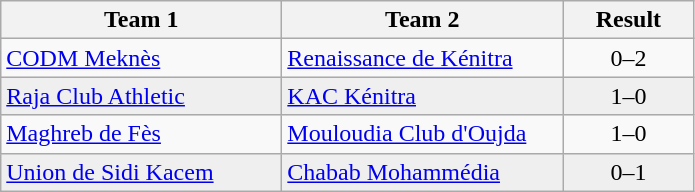<table class="wikitable">
<tr>
<th width="180">Team 1</th>
<th width="180">Team 2</th>
<th width="80">Result</th>
</tr>
<tr>
<td><a href='#'>CODM Meknès</a></td>
<td><a href='#'>Renaissance de Kénitra</a></td>
<td align="center">0–2</td>
</tr>
<tr style="background:#EFEFEF">
<td><a href='#'>Raja Club Athletic</a></td>
<td><a href='#'>KAC Kénitra</a></td>
<td align="center">1–0</td>
</tr>
<tr>
<td><a href='#'>Maghreb de Fès</a></td>
<td><a href='#'>Mouloudia Club d'Oujda</a></td>
<td align="center">1–0</td>
</tr>
<tr style="background:#EFEFEF">
<td><a href='#'>Union de Sidi Kacem</a></td>
<td><a href='#'>Chabab Mohammédia</a></td>
<td align="center">0–1</td>
</tr>
</table>
